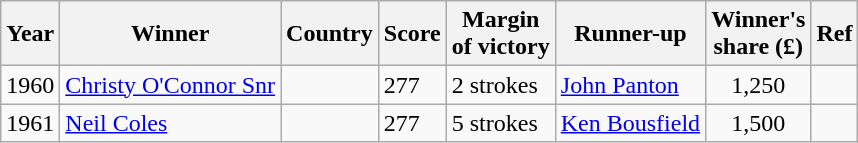<table class=wikitable>
<tr>
<th>Year</th>
<th>Winner</th>
<th>Country</th>
<th>Score</th>
<th>Margin<br>of victory</th>
<th>Runner-up</th>
<th>Winner's<br>share (£)</th>
<th>Ref</th>
</tr>
<tr>
<td>1960</td>
<td><a href='#'>Christy O'Connor Snr</a></td>
<td></td>
<td>277</td>
<td>2 strokes</td>
<td> <a href='#'>John Panton</a></td>
<td align=center>1,250</td>
<td></td>
</tr>
<tr>
<td>1961</td>
<td><a href='#'>Neil Coles</a></td>
<td></td>
<td>277</td>
<td>5 strokes</td>
<td> <a href='#'>Ken Bousfield</a></td>
<td align=center>1,500</td>
<td></td>
</tr>
</table>
